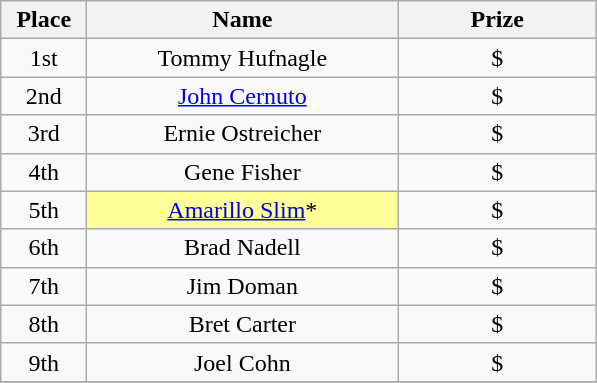<table class="wikitable">
<tr>
<th width="50">Place</th>
<th width="200">Name</th>
<th width="125">Prize</th>
</tr>
<tr>
<td align = "center">1st</td>
<td align = "center">Tommy Hufnagle</td>
<td align = "center">$</td>
</tr>
<tr>
<td align = "center">2nd</td>
<td align = "center"><a href='#'>John Cernuto</a></td>
<td align = "center">$</td>
</tr>
<tr>
<td align = "center">3rd</td>
<td align = "center">Ernie Ostreicher</td>
<td align = "center">$</td>
</tr>
<tr>
<td align = "center">4th</td>
<td align = "center">Gene Fisher</td>
<td align = "center">$</td>
</tr>
<tr>
<td align = "center">5th</td>
<td align = "center" bgcolor="#FFFF99"><a href='#'>Amarillo Slim</a>*</td>
<td align = "center">$</td>
</tr>
<tr>
<td align = "center">6th</td>
<td align = "center">Brad Nadell</td>
<td align = "center">$</td>
</tr>
<tr>
<td align = "center">7th</td>
<td align = "center">Jim Doman</td>
<td align = "center">$</td>
</tr>
<tr>
<td align = "center">8th</td>
<td align = "center">Bret Carter</td>
<td align = "center">$</td>
</tr>
<tr>
<td align = "center">9th</td>
<td align = "center">Joel Cohn</td>
<td align = "center">$</td>
</tr>
<tr>
</tr>
</table>
